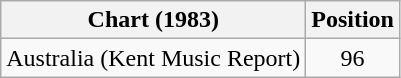<table class="wikitable sortable">
<tr>
<th>Chart (1983)</th>
<th>Position</th>
</tr>
<tr>
<td>Australia (Kent Music Report)</td>
<td style="text-align:center;">96</td>
</tr>
</table>
